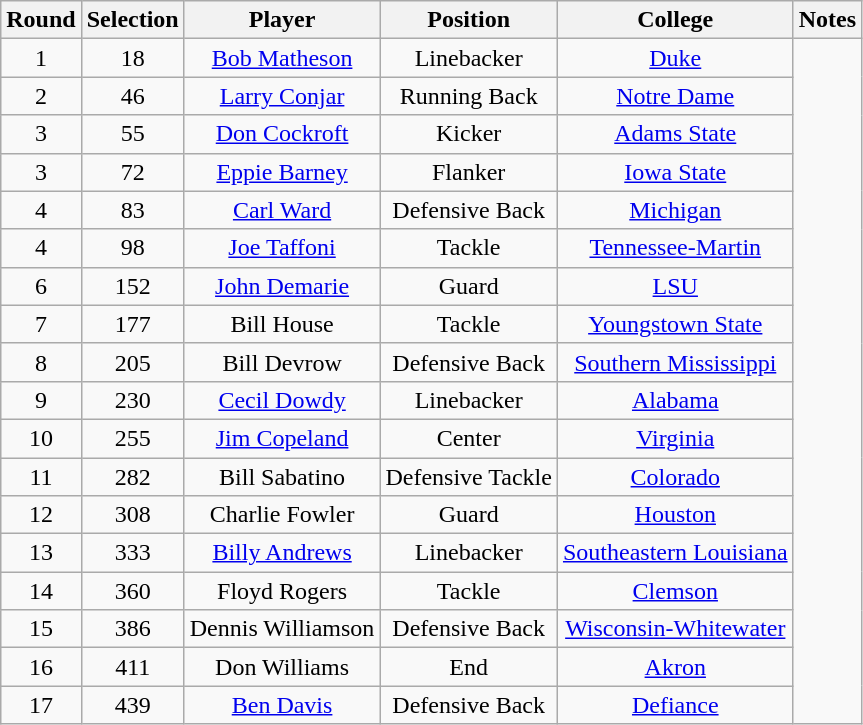<table class="wikitable" style="text-align:center">
<tr>
<th>Round</th>
<th>Selection</th>
<th>Player</th>
<th>Position</th>
<th>College</th>
<th>Notes</th>
</tr>
<tr>
<td>1</td>
<td>18</td>
<td><a href='#'>Bob Matheson</a></td>
<td>Linebacker</td>
<td><a href='#'>Duke</a></td>
</tr>
<tr style="text-align:center;" bgcolor="">
<td>2</td>
<td>46</td>
<td><a href='#'>Larry Conjar</a></td>
<td>Running Back</td>
<td><a href='#'>Notre Dame</a></td>
</tr>
<tr style="text-align:center;" bgcolor="">
<td>3</td>
<td>55</td>
<td><a href='#'>Don Cockroft</a></td>
<td>Kicker</td>
<td><a href='#'>Adams State</a></td>
</tr>
<tr style="text-align:center;" bgcolor="">
<td>3</td>
<td>72</td>
<td><a href='#'>Eppie Barney</a></td>
<td>Flanker</td>
<td><a href='#'>Iowa State</a></td>
</tr>
<tr style="text-align:center;" bgcolor="">
<td>4</td>
<td>83</td>
<td><a href='#'>Carl Ward</a></td>
<td>Defensive Back</td>
<td><a href='#'>Michigan</a></td>
</tr>
<tr style="text-align:center;" bgcolor="">
<td>4</td>
<td>98</td>
<td><a href='#'>Joe Taffoni</a></td>
<td>Tackle</td>
<td><a href='#'>Tennessee-Martin</a></td>
</tr>
<tr style="text-align:center;" bgcolor="">
<td>6</td>
<td>152</td>
<td><a href='#'>John Demarie</a></td>
<td>Guard</td>
<td><a href='#'>LSU</a></td>
</tr>
<tr style="text-align:center;" bgcolor="">
<td>7</td>
<td>177</td>
<td>Bill House</td>
<td>Tackle</td>
<td><a href='#'>Youngstown State</a></td>
</tr>
<tr style="text-align:center;" bgcolor="">
<td>8</td>
<td>205</td>
<td>Bill Devrow</td>
<td>Defensive Back</td>
<td><a href='#'>Southern Mississippi</a></td>
</tr>
<tr style="text-align:center;" bgcolor="">
<td>9</td>
<td>230</td>
<td><a href='#'>Cecil Dowdy</a></td>
<td>Linebacker</td>
<td><a href='#'>Alabama</a></td>
</tr>
<tr style="text-align:center;" bgcolor="">
<td>10</td>
<td>255</td>
<td><a href='#'>Jim Copeland</a></td>
<td>Center</td>
<td><a href='#'>Virginia</a></td>
</tr>
<tr style="text-align:center;" bgcolor="">
<td>11</td>
<td>282</td>
<td>Bill Sabatino</td>
<td>Defensive Tackle</td>
<td><a href='#'>Colorado</a></td>
</tr>
<tr style="text-align:center;" bgcolor="">
<td>12</td>
<td>308</td>
<td>Charlie Fowler</td>
<td>Guard</td>
<td><a href='#'>Houston</a></td>
</tr>
<tr style="text-align:center;" bgcolor="">
<td>13</td>
<td>333</td>
<td><a href='#'>Billy Andrews</a></td>
<td>Linebacker</td>
<td><a href='#'>Southeastern Louisiana</a></td>
</tr>
<tr style="text-align:center;" bgcolor="">
<td>14</td>
<td>360</td>
<td>Floyd Rogers</td>
<td>Tackle</td>
<td><a href='#'>Clemson</a></td>
</tr>
<tr style="text-align:center;" bgcolor="">
<td>15</td>
<td>386</td>
<td>Dennis Williamson</td>
<td>Defensive Back</td>
<td><a href='#'>Wisconsin-Whitewater</a></td>
</tr>
<tr style="text-align:center;" bgcolor="">
<td>16</td>
<td>411</td>
<td>Don Williams</td>
<td>End</td>
<td><a href='#'>Akron</a></td>
</tr>
<tr style="text-align:center;" bgcolor="">
<td>17</td>
<td>439</td>
<td><a href='#'>Ben Davis</a></td>
<td>Defensive Back</td>
<td><a href='#'>Defiance</a></td>
</tr>
</table>
